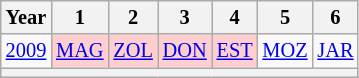<table class="wikitable" style="text-align:center; font-size:85%">
<tr>
<th>Year</th>
<th>1</th>
<th>2</th>
<th>3</th>
<th>4</th>
<th>5</th>
<th>6</th>
</tr>
<tr>
<td><a href='#'>2009</a></td>
<td style="background:#ffcfcf;"><a href='#'>MAG</a> <br></td>
<td style="background:#ffcfcf;"><a href='#'>ZOL</a> <br></td>
<td style="background:#ffcfcf;"><a href='#'>DON</a> <br></td>
<td style="background:#ffcfcf;"><a href='#'>EST</a> <br></td>
<td><a href='#'>MOZ</a></td>
<td><a href='#'>JAR</a></td>
</tr>
<tr>
<th colspan="7"></th>
</tr>
</table>
